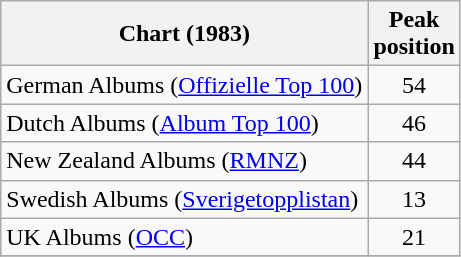<table class="wikitable sortable plainrowheaders">
<tr>
<th>Chart (1983)</th>
<th>Peak<br>position</th>
</tr>
<tr>
<td>German Albums (<a href='#'>Offizielle Top 100</a>)</td>
<td align=center>54</td>
</tr>
<tr>
<td>Dutch Albums (<a href='#'>Album Top 100</a>)</td>
<td align=center>46</td>
</tr>
<tr>
<td>New Zealand Albums (<a href='#'>RMNZ</a>)</td>
<td align=center>44</td>
</tr>
<tr>
<td>Swedish Albums (<a href='#'>Sverigetopplistan</a>)</td>
<td align=center>13</td>
</tr>
<tr>
<td>UK Albums (<a href='#'>OCC</a>)</td>
<td align=center>21</td>
</tr>
<tr>
</tr>
</table>
